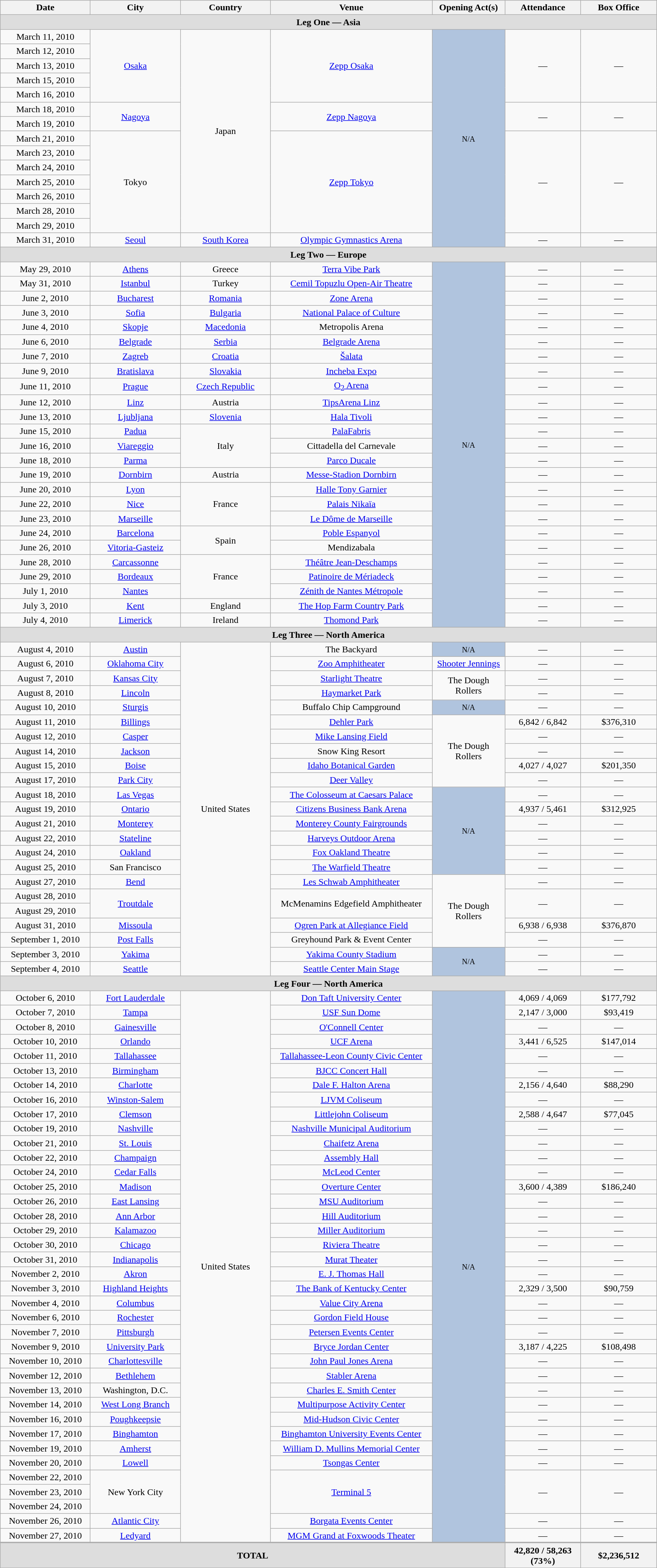<table class="wikitable" style="text-align:center;">
<tr>
<th width="150">Date</th>
<th width="150">City</th>
<th width="150">Country</th>
<th width="275">Venue</th>
<th width="120">Opening Act(s)</th>
<th width="125">Attendance</th>
<th width="125">Box Office</th>
</tr>
<tr>
<th colspan="7" style="background:#ddd;"><strong>Leg One — Asia</strong></th>
</tr>
<tr>
<td>March 11, 2010</td>
<td rowspan="5"><a href='#'>Osaka</a></td>
<td rowspan="14">Japan</td>
<td rowspan="5"><a href='#'>Zepp Osaka</a></td>
<td style="background:#B0C4DE;" rowspan="15"><small>N/A</small></td>
<td rowspan="5">—</td>
<td rowspan="5">—</td>
</tr>
<tr>
<td>March 12, 2010</td>
</tr>
<tr>
<td>March 13, 2010</td>
</tr>
<tr>
<td>March 15, 2010</td>
</tr>
<tr>
<td>March 16, 2010</td>
</tr>
<tr>
<td>March 18, 2010</td>
<td rowspan="2"><a href='#'>Nagoya</a></td>
<td rowspan="2"><a href='#'>Zepp Nagoya</a></td>
<td rowspan="2">—</td>
<td rowspan="2">—</td>
</tr>
<tr>
<td>March 19, 2010</td>
</tr>
<tr>
<td>March 21, 2010</td>
<td rowspan="7">Tokyo</td>
<td rowspan="7"><a href='#'>Zepp Tokyo</a></td>
<td rowspan="7">—</td>
<td rowspan="7">—</td>
</tr>
<tr>
<td>March 23, 2010</td>
</tr>
<tr>
<td>March 24, 2010</td>
</tr>
<tr>
<td>March 25, 2010</td>
</tr>
<tr>
<td>March 26, 2010</td>
</tr>
<tr>
<td>March 28, 2010</td>
</tr>
<tr>
<td>March 29, 2010</td>
</tr>
<tr>
<td>March 31, 2010</td>
<td><a href='#'>Seoul</a></td>
<td><a href='#'>South Korea</a></td>
<td><a href='#'>Olympic Gymnastics Arena</a></td>
<td>—</td>
<td>—</td>
</tr>
<tr>
<th colspan="7" style="background:#ddd;"><strong>Leg Two — Europe</strong></th>
</tr>
<tr>
<td>May 29, 2010</td>
<td><a href='#'>Athens</a></td>
<td>Greece</td>
<td><a href='#'>Terra Vibe Park</a></td>
<td style="background:#B0C4DE;" rowspan="25"><small>N/A</small></td>
<td>—</td>
<td>—</td>
</tr>
<tr>
<td>May 31, 2010</td>
<td><a href='#'>Istanbul</a></td>
<td>Turkey</td>
<td><a href='#'>Cemil Topuzlu Open-Air Theatre</a></td>
<td>—</td>
<td>—</td>
</tr>
<tr>
<td>June 2, 2010</td>
<td><a href='#'>Bucharest</a></td>
<td><a href='#'>Romania</a></td>
<td><a href='#'>Zone Arena</a></td>
<td>—</td>
<td>—</td>
</tr>
<tr>
<td>June 3, 2010</td>
<td><a href='#'>Sofia</a></td>
<td><a href='#'>Bulgaria</a></td>
<td><a href='#'>National Palace of Culture</a></td>
<td>—</td>
<td>—</td>
</tr>
<tr>
<td>June 4, 2010</td>
<td><a href='#'>Skopje</a></td>
<td><a href='#'>Macedonia</a></td>
<td>Metropolis Arena</td>
<td>—</td>
<td>—</td>
</tr>
<tr>
<td>June 6, 2010</td>
<td><a href='#'>Belgrade</a></td>
<td><a href='#'>Serbia</a></td>
<td><a href='#'>Belgrade Arena</a></td>
<td>—</td>
<td>—</td>
</tr>
<tr>
<td>June 7, 2010</td>
<td><a href='#'>Zagreb</a></td>
<td><a href='#'>Croatia</a></td>
<td><a href='#'>Šalata</a></td>
<td>—</td>
<td>—</td>
</tr>
<tr>
<td>June 9, 2010</td>
<td><a href='#'>Bratislava</a></td>
<td><a href='#'>Slovakia</a></td>
<td><a href='#'>Incheba Expo</a></td>
<td>—</td>
<td>—</td>
</tr>
<tr>
<td>June 11, 2010</td>
<td><a href='#'>Prague</a></td>
<td><a href='#'>Czech Republic</a></td>
<td><a href='#'>O<sub>2</sub> Arena</a></td>
<td>—</td>
<td>—</td>
</tr>
<tr>
<td>June 12, 2010</td>
<td><a href='#'>Linz</a></td>
<td>Austria</td>
<td><a href='#'>TipsArena Linz</a></td>
<td>—</td>
<td>—</td>
</tr>
<tr>
<td>June 13, 2010</td>
<td><a href='#'>Ljubljana</a></td>
<td><a href='#'>Slovenia</a></td>
<td><a href='#'>Hala Tivoli</a></td>
<td>—</td>
<td>—</td>
</tr>
<tr>
<td>June 15, 2010</td>
<td><a href='#'>Padua</a></td>
<td rowspan="3">Italy</td>
<td><a href='#'>PalaFabris</a></td>
<td>—</td>
<td>—</td>
</tr>
<tr>
<td>June 16, 2010</td>
<td><a href='#'>Viareggio</a></td>
<td>Cittadella del Carnevale</td>
<td>—</td>
<td>—</td>
</tr>
<tr>
<td>June 18, 2010</td>
<td><a href='#'>Parma</a></td>
<td><a href='#'>Parco Ducale</a></td>
<td>—</td>
<td>—</td>
</tr>
<tr>
<td>June 19, 2010</td>
<td><a href='#'>Dornbirn</a></td>
<td>Austria</td>
<td><a href='#'>Messe-Stadion Dornbirn</a></td>
<td>—</td>
<td>—</td>
</tr>
<tr>
<td>June 20, 2010</td>
<td><a href='#'>Lyon</a></td>
<td rowspan="3">France</td>
<td><a href='#'>Halle Tony Garnier</a></td>
<td>—</td>
<td>—</td>
</tr>
<tr>
<td>June 22, 2010</td>
<td><a href='#'>Nice</a></td>
<td><a href='#'>Palais Nikaïa</a></td>
<td>—</td>
<td>—</td>
</tr>
<tr>
<td>June 23, 2010</td>
<td><a href='#'>Marseille</a></td>
<td><a href='#'>Le Dôme de Marseille</a></td>
<td>—</td>
<td>—</td>
</tr>
<tr>
<td>June 24, 2010</td>
<td><a href='#'>Barcelona</a></td>
<td rowspan="2">Spain</td>
<td><a href='#'>Poble Espanyol</a></td>
<td>—</td>
<td>—</td>
</tr>
<tr>
<td>June 26, 2010</td>
<td><a href='#'>Vitoria-Gasteiz</a></td>
<td>Mendizabala</td>
<td>—</td>
<td>—</td>
</tr>
<tr>
<td>June 28, 2010</td>
<td><a href='#'>Carcassonne</a></td>
<td rowspan="3">France</td>
<td><a href='#'>Théâtre Jean-Deschamps</a></td>
<td>—</td>
<td>—</td>
</tr>
<tr>
<td>June 29, 2010</td>
<td><a href='#'>Bordeaux</a></td>
<td><a href='#'>Patinoire de Mériadeck</a></td>
<td>—</td>
<td>—</td>
</tr>
<tr>
<td>July 1, 2010</td>
<td><a href='#'>Nantes</a></td>
<td><a href='#'>Zénith de Nantes Métropole</a></td>
<td>—</td>
<td>—</td>
</tr>
<tr>
<td>July 3, 2010</td>
<td><a href='#'>Kent</a></td>
<td>England</td>
<td><a href='#'>The Hop Farm Country Park</a></td>
<td>—</td>
<td>—</td>
</tr>
<tr>
<td>July 4, 2010</td>
<td><a href='#'>Limerick</a></td>
<td>Ireland</td>
<td><a href='#'>Thomond Park</a></td>
<td>—</td>
<td>—</td>
</tr>
<tr>
<th colspan="7" style="background:#ddd;"><strong>Leg Three — North America</strong></th>
</tr>
<tr>
<td>August 4, 2010</td>
<td><a href='#'>Austin</a></td>
<td rowspan="23">United States</td>
<td>The Backyard</td>
<td style="background:#B0C4DE;"><small>N/A</small></td>
<td>—</td>
<td>—</td>
</tr>
<tr>
<td>August 6, 2010</td>
<td><a href='#'>Oklahoma City</a></td>
<td><a href='#'>Zoo Amphitheater</a></td>
<td><a href='#'>Shooter Jennings</a></td>
<td>—</td>
<td>—</td>
</tr>
<tr>
<td>August 7, 2010</td>
<td><a href='#'>Kansas City</a></td>
<td><a href='#'>Starlight Theatre</a></td>
<td rowspan="2">The Dough Rollers</td>
<td>—</td>
<td>—</td>
</tr>
<tr>
<td>August 8, 2010</td>
<td><a href='#'>Lincoln</a></td>
<td><a href='#'>Haymarket Park</a></td>
<td>—</td>
<td>—</td>
</tr>
<tr>
<td>August 10, 2010</td>
<td><a href='#'>Sturgis</a></td>
<td>Buffalo Chip Campground</td>
<td style="background:#B0C4DE;"><small>N/A</small></td>
<td>—</td>
<td>—</td>
</tr>
<tr>
<td>August 11, 2010</td>
<td><a href='#'>Billings</a></td>
<td><a href='#'>Dehler Park</a></td>
<td rowspan="5">The Dough Rollers</td>
<td>6,842 / 6,842</td>
<td>$376,310</td>
</tr>
<tr>
<td>August 12, 2010</td>
<td><a href='#'>Casper</a></td>
<td><a href='#'>Mike Lansing Field</a></td>
<td>—</td>
<td>—</td>
</tr>
<tr>
<td>August 14, 2010</td>
<td><a href='#'>Jackson</a></td>
<td>Snow King Resort</td>
<td>—</td>
<td>—</td>
</tr>
<tr>
<td>August 15, 2010</td>
<td><a href='#'>Boise</a></td>
<td><a href='#'>Idaho Botanical Garden</a></td>
<td>4,027 / 4,027</td>
<td>$201,350</td>
</tr>
<tr>
<td>August 17, 2010</td>
<td><a href='#'>Park City</a></td>
<td><a href='#'>Deer Valley</a></td>
<td>—</td>
<td>—</td>
</tr>
<tr>
<td>August 18, 2010</td>
<td><a href='#'>Las Vegas</a></td>
<td><a href='#'>The Colosseum at Caesars Palace</a></td>
<td style="background:#B0C4DE;" rowspan="6"><small>N/A</small></td>
<td>—</td>
<td>—</td>
</tr>
<tr>
<td>August 19, 2010</td>
<td><a href='#'>Ontario</a></td>
<td><a href='#'>Citizens Business Bank Arena</a></td>
<td>4,937 / 5,461</td>
<td>$312,925</td>
</tr>
<tr>
<td>August 21, 2010</td>
<td><a href='#'>Monterey</a></td>
<td><a href='#'>Monterey County Fairgrounds</a></td>
<td>—</td>
<td>—</td>
</tr>
<tr>
<td>August 22, 2010</td>
<td><a href='#'>Stateline</a></td>
<td><a href='#'>Harveys Outdoor Arena</a></td>
<td>—</td>
<td>—</td>
</tr>
<tr>
<td>August 24, 2010</td>
<td><a href='#'>Oakland</a></td>
<td><a href='#'>Fox Oakland Theatre</a></td>
<td>—</td>
<td>—</td>
</tr>
<tr>
<td>August 25, 2010</td>
<td>San Francisco</td>
<td><a href='#'>The Warfield Theatre</a></td>
<td>—</td>
<td>—</td>
</tr>
<tr>
<td>August 27, 2010</td>
<td><a href='#'>Bend</a></td>
<td><a href='#'>Les Schwab Amphitheater</a></td>
<td rowspan="5">The Dough Rollers</td>
<td>—</td>
<td>—</td>
</tr>
<tr>
<td>August 28, 2010</td>
<td rowspan="2"><a href='#'>Troutdale</a></td>
<td rowspan="2">McMenamins Edgefield Amphitheater</td>
<td rowspan="2">—</td>
<td rowspan="2">—</td>
</tr>
<tr>
<td>August 29, 2010</td>
</tr>
<tr>
<td>August 31, 2010</td>
<td><a href='#'>Missoula</a></td>
<td><a href='#'>Ogren Park at Allegiance Field</a></td>
<td>6,938 / 6,938</td>
<td>$376,870</td>
</tr>
<tr>
<td>September 1, 2010</td>
<td><a href='#'>Post Falls</a></td>
<td>Greyhound Park & Event Center</td>
<td>—</td>
<td>—</td>
</tr>
<tr>
<td>September 3, 2010</td>
<td><a href='#'>Yakima</a></td>
<td><a href='#'>Yakima County Stadium</a></td>
<td style="background:#B0C4DE;" rowspan="2"><small>N/A</small></td>
<td>—</td>
<td>—</td>
</tr>
<tr>
<td>September 4, 2010</td>
<td><a href='#'>Seattle</a></td>
<td><a href='#'>Seattle Center Main Stage</a></td>
<td>—</td>
<td>—</td>
</tr>
<tr>
<th colspan="7" style="background:#ddd;"><strong>Leg Four — North America</strong></th>
</tr>
<tr>
<td>October 6, 2010</td>
<td><a href='#'>Fort Lauderdale</a></td>
<td rowspan="38">United States</td>
<td><a href='#'>Don Taft University Center</a></td>
<td style="background:#B0C4DE;" rowspan="38"><small>N/A</small></td>
<td>4,069 / 4,069</td>
<td>$177,792</td>
</tr>
<tr>
<td>October 7, 2010</td>
<td><a href='#'>Tampa</a></td>
<td><a href='#'>USF Sun Dome</a></td>
<td>2,147 / 3,000</td>
<td>$93,419</td>
</tr>
<tr>
<td>October 8, 2010</td>
<td><a href='#'>Gainesville</a></td>
<td><a href='#'>O'Connell Center</a></td>
<td>—</td>
<td>—</td>
</tr>
<tr>
<td>October 10, 2010</td>
<td><a href='#'>Orlando</a></td>
<td><a href='#'>UCF Arena</a></td>
<td>3,441 / 6,525</td>
<td>$147,014</td>
</tr>
<tr>
<td>October 11, 2010</td>
<td><a href='#'>Tallahassee</a></td>
<td><a href='#'>Tallahassee-Leon County Civic Center</a></td>
<td>—</td>
<td>—</td>
</tr>
<tr>
<td>October 13, 2010</td>
<td><a href='#'>Birmingham</a></td>
<td><a href='#'>BJCC Concert Hall</a></td>
<td>—</td>
<td>—</td>
</tr>
<tr>
<td>October 14, 2010</td>
<td><a href='#'>Charlotte</a></td>
<td><a href='#'>Dale F. Halton Arena</a></td>
<td>2,156 / 4,640</td>
<td>$88,290</td>
</tr>
<tr>
<td>October 16, 2010</td>
<td><a href='#'>Winston-Salem</a></td>
<td><a href='#'>LJVM Coliseum</a></td>
<td>—</td>
<td>—</td>
</tr>
<tr>
<td>October 17, 2010</td>
<td><a href='#'>Clemson</a></td>
<td><a href='#'>Littlejohn Coliseum</a></td>
<td>2,588 / 4,647</td>
<td>$77,045</td>
</tr>
<tr>
<td>October 19, 2010</td>
<td><a href='#'>Nashville</a></td>
<td><a href='#'>Nashville Municipal Auditorium</a></td>
<td>—</td>
<td>—</td>
</tr>
<tr>
<td>October 21, 2010</td>
<td><a href='#'>St. Louis</a></td>
<td><a href='#'>Chaifetz Arena</a></td>
<td>—</td>
<td>—</td>
</tr>
<tr>
<td>October 22, 2010</td>
<td><a href='#'>Champaign</a></td>
<td><a href='#'>Assembly Hall</a></td>
<td>—</td>
<td>—</td>
</tr>
<tr>
<td>October 24, 2010</td>
<td><a href='#'>Cedar Falls</a></td>
<td><a href='#'>McLeod Center</a></td>
<td>—</td>
<td>—</td>
</tr>
<tr>
<td>October 25, 2010</td>
<td><a href='#'>Madison</a></td>
<td><a href='#'>Overture Center</a></td>
<td>3,600 / 4,389</td>
<td>$186,240</td>
</tr>
<tr>
<td>October 26, 2010</td>
<td><a href='#'>East Lansing</a></td>
<td><a href='#'>MSU Auditorium</a></td>
<td>—</td>
<td>—</td>
</tr>
<tr>
<td>October 28, 2010</td>
<td><a href='#'>Ann Arbor</a></td>
<td><a href='#'>Hill Auditorium</a></td>
<td>—</td>
<td>—</td>
</tr>
<tr>
<td>October 29, 2010</td>
<td><a href='#'>Kalamazoo</a></td>
<td><a href='#'>Miller Auditorium</a></td>
<td>—</td>
<td>—</td>
</tr>
<tr>
<td>October 30, 2010</td>
<td><a href='#'>Chicago</a></td>
<td><a href='#'>Riviera Theatre</a></td>
<td>—</td>
<td>—</td>
</tr>
<tr>
<td>October 31, 2010</td>
<td><a href='#'>Indianapolis</a></td>
<td><a href='#'>Murat Theater</a></td>
<td>—</td>
<td>—</td>
</tr>
<tr>
<td>November 2, 2010</td>
<td><a href='#'>Akron</a></td>
<td><a href='#'>E. J. Thomas Hall</a></td>
<td>—</td>
<td>—</td>
</tr>
<tr>
<td>November 3, 2010</td>
<td><a href='#'>Highland Heights</a></td>
<td><a href='#'>The Bank of Kentucky Center</a></td>
<td>2,329 / 3,500</td>
<td>$90,759</td>
</tr>
<tr>
<td>November 4, 2010</td>
<td><a href='#'>Columbus</a></td>
<td><a href='#'>Value City Arena</a></td>
<td>—</td>
<td>—</td>
</tr>
<tr>
<td>November 6, 2010</td>
<td><a href='#'>Rochester</a></td>
<td><a href='#'>Gordon Field House</a></td>
<td>—</td>
<td>—</td>
</tr>
<tr>
<td>November 7, 2010</td>
<td><a href='#'>Pittsburgh</a></td>
<td><a href='#'>Petersen Events Center</a></td>
<td>—</td>
<td>—</td>
</tr>
<tr>
<td>November 9, 2010</td>
<td><a href='#'>University Park</a></td>
<td><a href='#'>Bryce Jordan Center</a></td>
<td>3,187 / 4,225</td>
<td>$108,498</td>
</tr>
<tr>
<td>November 10, 2010</td>
<td><a href='#'>Charlottesville</a></td>
<td><a href='#'>John Paul Jones Arena</a></td>
<td>—</td>
<td>—</td>
</tr>
<tr>
<td>November 12, 2010</td>
<td><a href='#'>Bethlehem</a></td>
<td><a href='#'>Stabler Arena</a></td>
<td>—</td>
<td>—</td>
</tr>
<tr>
<td>November 13, 2010</td>
<td>Washington, D.C.</td>
<td><a href='#'>Charles E. Smith Center</a></td>
<td>—</td>
<td>—</td>
</tr>
<tr>
<td>November 14, 2010</td>
<td><a href='#'>West Long Branch</a></td>
<td><a href='#'>Multipurpose Activity Center</a></td>
<td>—</td>
<td>—</td>
</tr>
<tr>
<td>November 16, 2010</td>
<td><a href='#'>Poughkeepsie</a></td>
<td><a href='#'>Mid-Hudson Civic Center</a></td>
<td>—</td>
<td>—</td>
</tr>
<tr>
<td>November 17, 2010</td>
<td><a href='#'>Binghamton</a></td>
<td><a href='#'>Binghamton University Events Center</a></td>
<td>—</td>
<td>—</td>
</tr>
<tr>
<td>November 19, 2010</td>
<td><a href='#'>Amherst</a></td>
<td><a href='#'>William D. Mullins Memorial Center</a></td>
<td>—</td>
<td>—</td>
</tr>
<tr>
<td>November 20, 2010</td>
<td><a href='#'>Lowell</a></td>
<td><a href='#'>Tsongas Center</a></td>
<td>—</td>
<td>—</td>
</tr>
<tr>
<td>November 22, 2010</td>
<td rowspan="3">New York City</td>
<td rowspan="3"><a href='#'>Terminal 5</a></td>
<td rowspan="3">—</td>
<td rowspan="3">—</td>
</tr>
<tr>
<td>November 23, 2010</td>
</tr>
<tr>
<td>November 24, 2010</td>
</tr>
<tr>
<td>November 26, 2010</td>
<td><a href='#'>Atlantic City</a></td>
<td><a href='#'>Borgata Events Center</a></td>
<td>—</td>
<td>—</td>
</tr>
<tr>
<td>November 27, 2010</td>
<td><a href='#'>Ledyard</a></td>
<td><a href='#'>MGM Grand at Foxwoods Theater</a></td>
<td>—</td>
<td>—</td>
</tr>
<tr>
</tr>
<tr style="border-top:2px solid #aaaaaa">
<th colspan="5" style="background:#ddd;">TOTAL</th>
<th>42,820 / 58,263 <br> (73%)</th>
<th>$2,236,512</th>
</tr>
<tr>
</tr>
</table>
